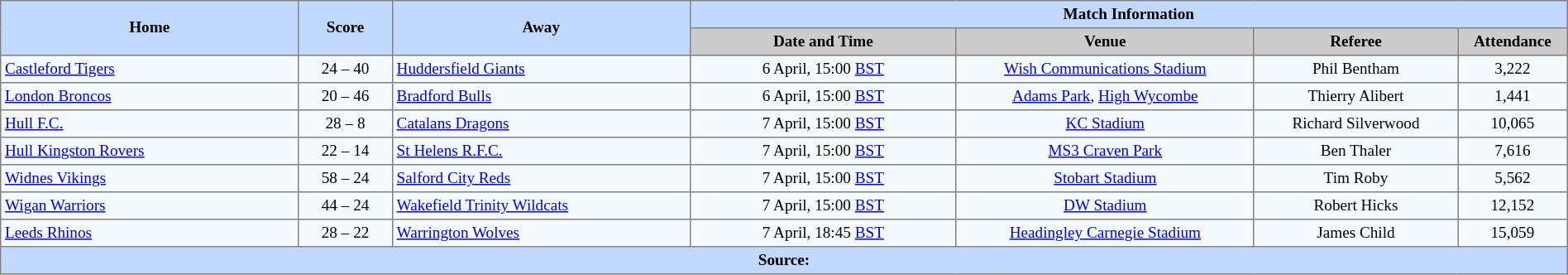<table border=1 style="border-collapse:collapse; font-size:80%; text-align:center;" cellpadding=3 cellspacing=0 width=100%>
<tr bgcolor=#C1D8FF>
<th rowspan=2 width=19%>Home</th>
<th rowspan=2 width=6%>Score</th>
<th rowspan=2 width=19%>Away</th>
<th colspan=6>Match Information</th>
</tr>
<tr bgcolor=#CCCCCC>
<th width=17%>Date and Time</th>
<th width=19%>Venue</th>
<th width=13%>Referee</th>
<th width=7%>Attendance</th>
</tr>
<tr bgcolor=#F5FAFF>
<td align=left> <a href='#'>Castleford Tigers</a></td>
<td>24 – 40</td>
<td align=left> <a href='#'>Huddersfield Giants</a></td>
<td>6 April, 15:00 <a href='#'>BST</a></td>
<td><a href='#'>Wish Communications Stadium</a></td>
<td>Phil Bentham</td>
<td>3,222</td>
</tr>
<tr bgcolor=#F5FAFF>
<td align=left> <a href='#'>London Broncos</a></td>
<td>20 – 46</td>
<td align=left> <a href='#'>Bradford Bulls</a></td>
<td>6 April, 15:00 <a href='#'>BST</a></td>
<td><a href='#'>Adams Park</a>, <a href='#'>High Wycombe</a></td>
<td>Thierry Alibert</td>
<td>1,441</td>
</tr>
<tr bgcolor=#F5FAFF>
<td align=left> <a href='#'>Hull F.C.</a></td>
<td>28 – 8</td>
<td align=left> <a href='#'>Catalans Dragons</a></td>
<td>7 April, 15:00 <a href='#'>BST</a></td>
<td><a href='#'>KC Stadium</a></td>
<td>Richard Silverwood</td>
<td>10,065</td>
</tr>
<tr bgcolor=#F5FAFF>
<td align=left> <a href='#'>Hull Kingston Rovers</a></td>
<td>22 – 14</td>
<td align=left> <a href='#'>St Helens R.F.C.</a></td>
<td>7 April, 15:00 <a href='#'>BST</a></td>
<td><a href='#'>MS3 Craven Park</a></td>
<td>Ben Thaler</td>
<td>7,616</td>
</tr>
<tr bgcolor=#F5FAFF>
<td align=left> <a href='#'>Widnes Vikings</a></td>
<td>58 – 24</td>
<td align=left> <a href='#'>Salford City Reds</a></td>
<td>7 April, 15:00 <a href='#'>BST</a></td>
<td><a href='#'>Stobart Stadium</a></td>
<td>Tim Roby</td>
<td>5,562</td>
</tr>
<tr bgcolor=#F5FAFF>
<td align=left> <a href='#'>Wigan Warriors</a></td>
<td>44 – 24</td>
<td align=left> <a href='#'>Wakefield Trinity Wildcats</a></td>
<td>7 April, 15:00 <a href='#'>BST</a></td>
<td><a href='#'>DW Stadium</a></td>
<td>Robert Hicks</td>
<td>12,152</td>
</tr>
<tr bgcolor=#F5FAFF>
<td align=left> <a href='#'>Leeds Rhinos</a></td>
<td>28 – 22</td>
<td align=left> <a href='#'>Warrington Wolves</a></td>
<td>7 April, 18:45 <a href='#'>BST</a></td>
<td><a href='#'>Headingley Carnegie Stadium</a></td>
<td>James Child</td>
<td>15,059</td>
</tr>
<tr bgcolor=#C1D8FF>
<th colspan=12>Source:</th>
</tr>
</table>
